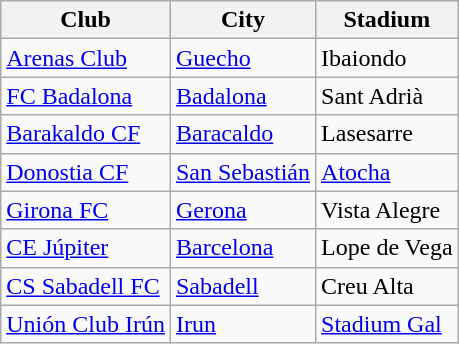<table class="wikitable sortable" style="text-align: left;">
<tr>
<th>Club</th>
<th>City</th>
<th>Stadium</th>
</tr>
<tr>
<td><a href='#'>Arenas Club</a></td>
<td><a href='#'>Guecho</a></td>
<td>Ibaiondo</td>
</tr>
<tr>
<td><a href='#'>FC Badalona</a></td>
<td><a href='#'>Badalona</a></td>
<td>Sant Adrià</td>
</tr>
<tr>
<td><a href='#'>Barakaldo CF</a></td>
<td><a href='#'>Baracaldo</a></td>
<td>Lasesarre</td>
</tr>
<tr>
<td><a href='#'>Donostia CF</a></td>
<td><a href='#'>San Sebastián</a></td>
<td><a href='#'>Atocha</a></td>
</tr>
<tr>
<td><a href='#'>Girona FC</a></td>
<td><a href='#'>Gerona</a></td>
<td>Vista Alegre</td>
</tr>
<tr>
<td><a href='#'>CE Júpiter</a></td>
<td><a href='#'>Barcelona</a></td>
<td>Lope de Vega</td>
</tr>
<tr>
<td><a href='#'>CS Sabadell FC</a></td>
<td><a href='#'>Sabadell</a></td>
<td>Creu Alta</td>
</tr>
<tr>
<td><a href='#'>Unión Club Irún</a></td>
<td><a href='#'>Irun</a></td>
<td><a href='#'>Stadium Gal</a></td>
</tr>
</table>
